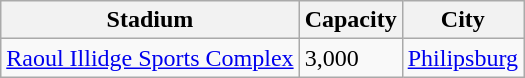<table class="wikitable sortable">
<tr>
<th>Stadium</th>
<th>Capacity</th>
<th>City</th>
</tr>
<tr>
<td><a href='#'>Raoul Illidge Sports Complex</a></td>
<td>3,000</td>
<td><a href='#'>Philipsburg</a></td>
</tr>
</table>
